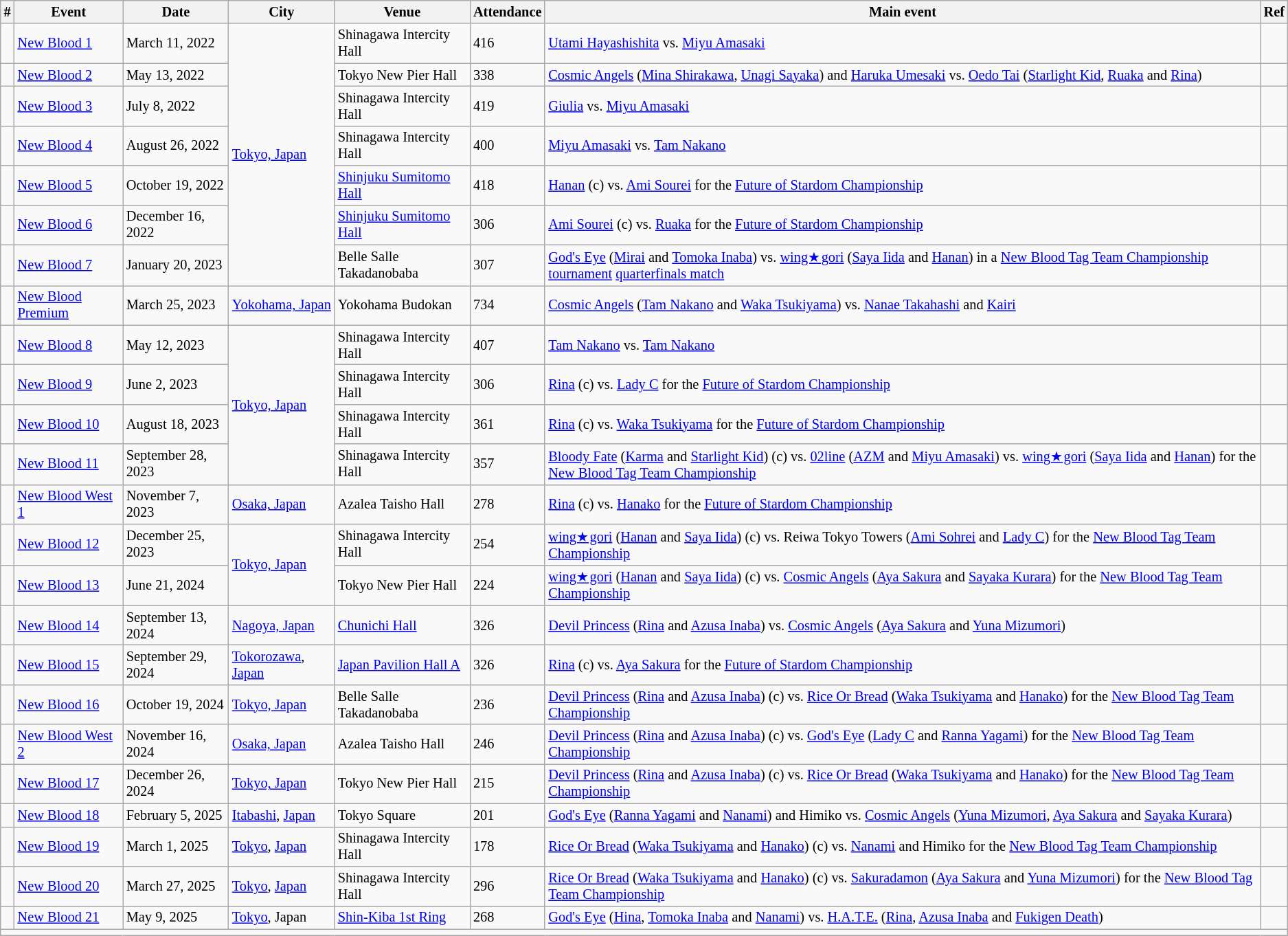<table class="wikitable sortable" style="font-size:85%; align="center">
<tr>
<th>#</th>
<th>Event</th>
<th>Date</th>
<th>City</th>
<th>Venue</th>
<th>Attendance</th>
<th>Main event</th>
<th>Ref</th>
</tr>
<tr>
<td></td>
<td><a href='#'>New Blood 1</a></td>
<td>March 11, 2022</td>
<td rowspan=7><a href='#'>Tokyo, Japan</a></td>
<td>Shinagawa Intercity Hall</td>
<td>416</td>
<td><a href='#'>Utami Hayashishita</a> vs. <a href='#'>Miyu Amasaki</a></td>
<td></td>
</tr>
<tr>
<td></td>
<td><a href='#'>New Blood 2</a></td>
<td>May 13, 2022</td>
<td>Tokyo New Pier Hall</td>
<td>338</td>
<td><a href='#'>Cosmic Angels</a> (<a href='#'>Mina Shirakawa</a>, <a href='#'>Unagi Sayaka</a>) and <a href='#'>Haruka Umesaki</a> vs. <a href='#'>Oedo Tai</a> (<a href='#'>Starlight Kid</a>, <a href='#'>Ruaka</a> and <a href='#'>Rina</a>)</td>
<td></td>
</tr>
<tr>
<td></td>
<td><a href='#'>New Blood 3</a></td>
<td>July 8, 2022</td>
<td>Shinagawa Intercity Hall</td>
<td>419</td>
<td><a href='#'>Giulia</a> vs. <a href='#'>Miyu Amasaki</a></td>
<td></td>
</tr>
<tr>
<td></td>
<td><a href='#'>New Blood 4</a></td>
<td>August 26, 2022</td>
<td>Shinagawa Intercity Hall</td>
<td>400</td>
<td><a href='#'>Miyu Amasaki</a> vs. <a href='#'>Tam Nakano</a></td>
<td></td>
</tr>
<tr>
<td></td>
<td><a href='#'>New Blood 5</a></td>
<td>October 19, 2022</td>
<td><a href='#'>Shinjuku Sumitomo Hall</a></td>
<td>418</td>
<td><a href='#'>Hanan</a> (c) vs. <a href='#'>Ami Sourei</a> for the <a href='#'>Future of Stardom Championship</a></td>
<td></td>
</tr>
<tr>
<td></td>
<td><a href='#'>New Blood 6</a></td>
<td>December 16, 2022</td>
<td><a href='#'>Shinjuku Sumitomo Hall</a></td>
<td>306</td>
<td><a href='#'>Ami Sourei</a> (c) vs. <a href='#'>Ruaka</a> for the <a href='#'>Future of Stardom Championship</a></td>
<td></td>
</tr>
<tr>
<td></td>
<td><a href='#'>New Blood 7</a></td>
<td>January 20, 2023</td>
<td>Belle Salle Takadanobaba</td>
<td>307</td>
<td><a href='#'>God's Eye</a> (<a href='#'>Mirai</a> and <a href='#'>Tomoka Inaba</a>) vs. <a href='#'>wing★gori</a> (<a href='#'>Saya Iida</a> and <a href='#'>Hanan</a>) in a <a href='#'>New Blood Tag Team Championship tournament</a> <a href='#'>quarterfinals match</a></td>
<td></td>
</tr>
<tr>
<td></td>
<td><a href='#'>New Blood Premium</a></td>
<td>March 25, 2023</td>
<td><a href='#'>Yokohama, Japan</a></td>
<td>Yokohama Budokan</td>
<td>734</td>
<td><a href='#'>Cosmic Angels</a> (<a href='#'>Tam Nakano</a> and <a href='#'>Waka Tsukiyama</a>) vs. <a href='#'>Nanae Takahashi</a> and <a href='#'>Kairi</a></td>
<td></td>
</tr>
<tr>
<td></td>
<td><a href='#'>New Blood 8</a></td>
<td>May 12, 2023</td>
<td rowspan=4><a href='#'>Tokyo, Japan</a></td>
<td>Shinagawa Intercity Hall</td>
<td>407</td>
<td><a href='#'>Tam Nakano</a> vs. <a href='#'>Tam Nakano</a></td>
<td></td>
</tr>
<tr>
<td></td>
<td><a href='#'>New Blood 9</a></td>
<td>June 2, 2023</td>
<td>Shinagawa Intercity Hall</td>
<td>306</td>
<td><a href='#'>Rina</a> (c) vs. <a href='#'>Lady C</a> for the <a href='#'>Future of Stardom Championship</a></td>
<td></td>
</tr>
<tr>
<td></td>
<td><a href='#'>New Blood 10</a></td>
<td>August 18, 2023</td>
<td>Shinagawa Intercity Hall</td>
<td>361</td>
<td><a href='#'>Rina</a> (c) vs. <a href='#'>Waka Tsukiyama</a> for the <a href='#'>Future of Stardom Championship</a></td>
<td></td>
</tr>
<tr>
<td></td>
<td><a href='#'>New Blood 11</a></td>
<td>September 28, 2023</td>
<td>Shinagawa Intercity Hall</td>
<td>357</td>
<td><a href='#'>Bloody Fate</a> (<a href='#'>Karma</a> and <a href='#'>Starlight Kid</a>) (c) vs. <a href='#'>02line</a> (<a href='#'>AZM</a> and <a href='#'>Miyu Amasaki</a>) vs. <a href='#'>wing★gori</a> (<a href='#'>Saya Iida</a> and <a href='#'>Hanan</a>) for the <a href='#'>New Blood Tag Team Championship</a></td>
<td></td>
</tr>
<tr>
<td></td>
<td><a href='#'>New Blood West 1</a></td>
<td>November 7, 2023</td>
<td><a href='#'>Osaka, Japan</a></td>
<td>Azalea Taisho Hall</td>
<td>278</td>
<td><a href='#'>Rina</a> (c) vs. <a href='#'>Hanako</a> for the <a href='#'>Future of Stardom Championship</a></td>
<td></td>
</tr>
<tr>
<td></td>
<td><a href='#'>New Blood 12</a></td>
<td>December 25, 2023</td>
<td rowspan=2><a href='#'>Tokyo, Japan</a></td>
<td>Shinagawa Intercity Hall</td>
<td>254</td>
<td><a href='#'>wing★gori</a> (<a href='#'>Hanan</a> and <a href='#'>Saya Iida</a>) (c) vs. Reiwa Tokyo Towers (<a href='#'>Ami Sohrei</a> and <a href='#'>Lady C</a>) for the <a href='#'>New Blood Tag Team Championship</a></td>
<td></td>
</tr>
<tr>
<td></td>
<td><a href='#'>New Blood 13</a></td>
<td>June 21, 2024</td>
<td>Tokyo New Pier Hall</td>
<td>224</td>
<td><a href='#'>wing★gori</a> (<a href='#'>Hanan</a> and <a href='#'>Saya Iida</a>) (c) vs. <a href='#'>Cosmic Angels</a> (<a href='#'>Aya Sakura</a> and <a href='#'>Sayaka Kurara</a>) for the <a href='#'>New Blood Tag Team Championship</a></td>
<td></td>
</tr>
<tr>
<td></td>
<td><a href='#'>New Blood 14</a></td>
<td>September 13, 2024</td>
<td><a href='#'>Nagoya, Japan</a></td>
<td><a href='#'>Chunichi Hall</a></td>
<td>326</td>
<td><a href='#'>Devil Princess</a> (<a href='#'>Rina</a> and <a href='#'>Azusa Inaba</a>) vs. <a href='#'>Cosmic Angels</a> (<a href='#'>Aya Sakura</a> and <a href='#'>Yuna Mizumori</a>)</td>
<td></td>
</tr>
<tr>
<td></td>
<td><a href='#'>New Blood 15</a></td>
<td>September 29, 2024</td>
<td><a href='#'>Tokorozawa</a>, <a href='#'>Japan</a></td>
<td><a href='#'>Japan Pavilion Hall A</a></td>
<td>326</td>
<td><a href='#'>Rina</a> (c) vs. <a href='#'>Aya Sakura</a> for the <a href='#'>Future of Stardom Championship</a></td>
<td></td>
</tr>
<tr>
<td></td>
<td><a href='#'>New Blood 16</a></td>
<td>October 19, 2024</td>
<td><a href='#'>Tokyo, Japan</a></td>
<td>Belle Salle Takadanobaba</td>
<td>236</td>
<td><a href='#'>Devil Princess</a> (<a href='#'>Rina</a> and <a href='#'>Azusa Inaba</a>) (c) vs. <a href='#'>Rice Or Bread</a> (<a href='#'>Waka Tsukiyama</a> and <a href='#'>Hanako</a>) for the <a href='#'>New Blood Tag Team Championship</a></td>
<td></td>
</tr>
<tr>
<td></td>
<td><a href='#'>New Blood West 2</a></td>
<td>November 16, 2024</td>
<td><a href='#'>Osaka, Japan</a></td>
<td>Azalea Taisho Hall</td>
<td>246</td>
<td><a href='#'>Devil Princess</a> (<a href='#'>Rina</a> and <a href='#'>Azusa Inaba</a>) (c) vs. <a href='#'>God's Eye</a> (<a href='#'>Lady C</a> and <a href='#'>Ranna Yagami</a>) for the <a href='#'>New Blood Tag Team Championship</a></td>
<td></td>
</tr>
<tr>
<td></td>
<td><a href='#'>New Blood 17</a></td>
<td>December 26, 2024</td>
<td><a href='#'>Tokyo, Japan</a></td>
<td>Tokyo New Pier Hall</td>
<td>215</td>
<td><a href='#'>Devil Princess</a> (<a href='#'>Rina</a> and <a href='#'>Azusa Inaba</a>) (c) vs. <a href='#'>Rice Or Bread</a> (<a href='#'>Waka Tsukiyama</a> and <a href='#'>Hanako</a>) for the <a href='#'>New Blood Tag Team Championship</a></td>
<td></td>
</tr>
<tr>
<td></td>
<td><a href='#'>New Blood 18</a></td>
<td>February 5, 2025</td>
<td><a href='#'>Itabashi</a>, <a href='#'>Japan</a></td>
<td>Tokyo Square</td>
<td>201</td>
<td><a href='#'>God's Eye</a> (<a href='#'>Ranna Yagami</a> and <a href='#'>Nanami</a>) and Himiko vs. <a href='#'>Cosmic Angels</a> (<a href='#'>Yuna Mizumori</a>, <a href='#'>Aya Sakura</a> and <a href='#'>Sayaka Kurara</a>)</td>
<td></td>
</tr>
<tr>
<td></td>
<td><a href='#'>New Blood 19</a></td>
<td>March 1, 2025</td>
<td><a href='#'>Tokyo</a>, <a href='#'>Japan</a></td>
<td>Shinagawa Intercity Hall</td>
<td>178</td>
<td><a href='#'>Rice Or Bread</a> (<a href='#'>Waka Tsukiyama</a> and <a href='#'>Hanako</a>) (c) vs. <a href='#'>Nanami</a> and Himiko for the <a href='#'>New Blood Tag Team Championship</a></td>
<td></td>
</tr>
<tr>
<td></td>
<td><a href='#'>New Blood 20</a></td>
<td>March 27, 2025</td>
<td><a href='#'>Tokyo</a>, <a href='#'>Japan</a></td>
<td>Shinagawa Intercity Hall</td>
<td>296</td>
<td><a href='#'>Rice Or Bread</a> (<a href='#'>Waka Tsukiyama</a> and <a href='#'>Hanako</a>) (c) vs. <a href='#'>Sakuradamon</a> (<a href='#'>Aya Sakura</a> and <a href='#'>Yuna Mizumori</a>) for the <a href='#'>New Blood Tag Team Championship</a></td>
<td></td>
</tr>
<tr>
<td></td>
<td><a href='#'>New Blood 21</a></td>
<td>May 9, 2025</td>
<td><a href='#'>Tokyo</a>, Japan</td>
<td><a href='#'>Shin-Kiba 1st Ring</a></td>
<td>268</td>
<td><a href='#'>God's Eye</a> (<a href='#'>Hina</a>, <a href='#'>Tomoka Inaba</a> and <a href='#'>Nanami</a>) vs. <a href='#'>H.A.T.E.</a> (<a href='#'>Rina</a>, <a href='#'>Azusa Inaba</a> and <a href='#'>Fukigen Death</a>)</td>
<td></td>
</tr>
<tr>
<td colspan="10"></td>
</tr>
</table>
